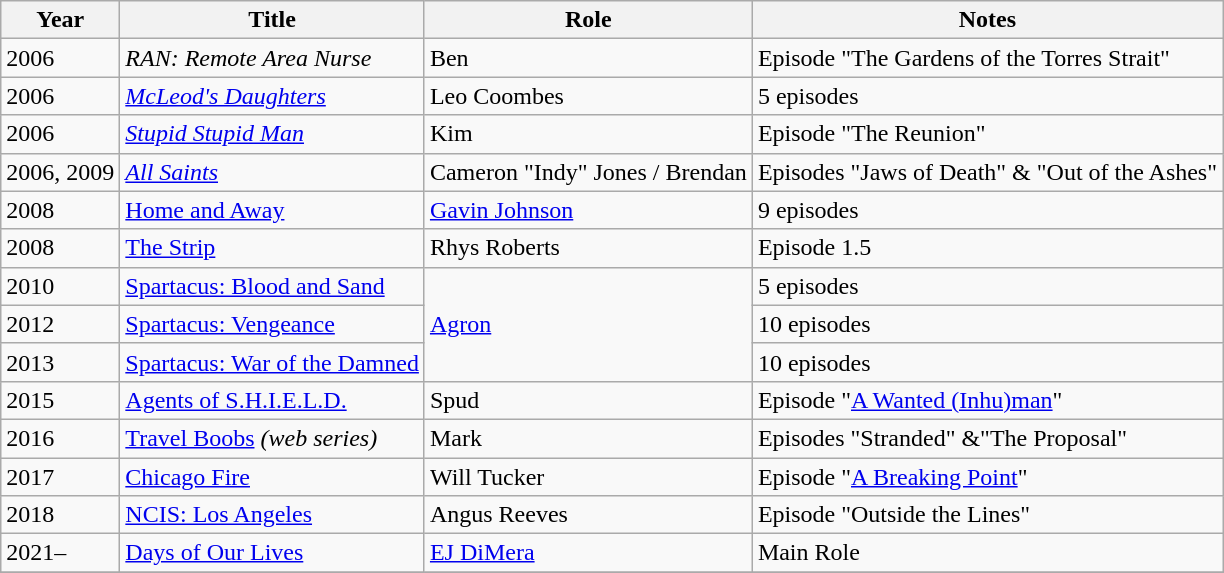<table class="wikitable">
<tr>
<th>Year</th>
<th>Title</th>
<th>Role</th>
<th>Notes</th>
</tr>
<tr>
<td>2006</td>
<td><em>RAN: Remote Area Nurse</em></td>
<td>Ben</td>
<td>Episode "The Gardens of the Torres Strait"</td>
</tr>
<tr>
<td>2006</td>
<td><em><a href='#'>McLeod's Daughters</a></em></td>
<td>Leo Coombes</td>
<td>5 episodes</td>
</tr>
<tr>
<td>2006</td>
<td><em><a href='#'>Stupid Stupid Man</a></em></td>
<td>Kim</td>
<td>Episode "The Reunion"</td>
</tr>
<tr>
<td>2006, 2009</td>
<td><em><a href='#'>All Saints</a></td>
<td>Cameron "Indy" Jones / Brendan</td>
<td>Episodes "Jaws of Death" & "Out of the Ashes"</td>
</tr>
<tr>
<td>2008</td>
<td></em><a href='#'>Home and Away</a><em></td>
<td><a href='#'>Gavin Johnson</a></td>
<td>9 episodes</td>
</tr>
<tr>
<td>2008</td>
<td></em><a href='#'>The Strip</a><em></td>
<td>Rhys Roberts</td>
<td>Episode 1.5</td>
</tr>
<tr>
<td>2010</td>
<td></em><a href='#'>Spartacus: Blood and Sand</a><em></td>
<td rowspan=3"><a href='#'>Agron</a></td>
<td>5 episodes</td>
</tr>
<tr>
<td>2012</td>
<td></em><a href='#'>Spartacus: Vengeance</a><em></td>
<td>10 episodes</td>
</tr>
<tr>
<td>2013</td>
<td></em><a href='#'>Spartacus: War of the Damned</a><em></td>
<td>10 episodes</td>
</tr>
<tr>
<td>2015</td>
<td></em><a href='#'>Agents of S.H.I.E.L.D.</a><em></td>
<td>Spud</td>
<td>Episode "<a href='#'>A Wanted (Inhu)man</a>"</td>
</tr>
<tr>
<td>2016</td>
<td></em><a href='#'>Travel Boobs</a><em> (web series)</td>
<td>Mark</td>
<td>Episodes "Stranded" &"The Proposal"</td>
</tr>
<tr>
<td>2017</td>
<td></em><a href='#'>Chicago Fire</a><em></td>
<td>Will Tucker</td>
<td>Episode "<a href='#'>A Breaking Point</a>"</td>
</tr>
<tr>
<td>2018</td>
<td></em><a href='#'>NCIS: Los Angeles</a><em></td>
<td>Angus Reeves</td>
<td>Episode "Outside the Lines"</td>
</tr>
<tr>
<td>2021–</td>
<td></em><a href='#'>Days of Our Lives</a><em></td>
<td><a href='#'>EJ DiMera</a></td>
<td>Main Role</td>
</tr>
<tr>
</tr>
</table>
